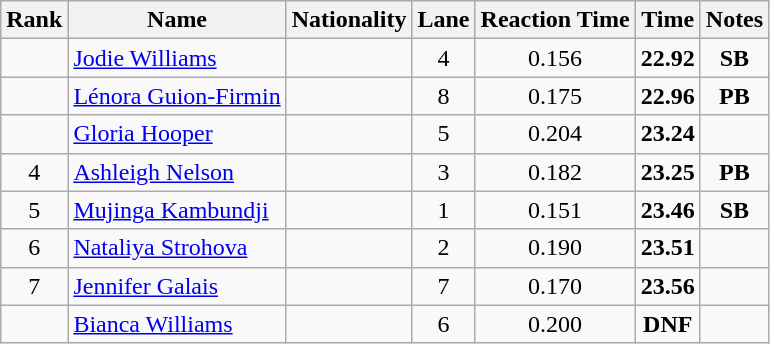<table class="wikitable sortable" style="text-align:center">
<tr>
<th>Rank</th>
<th>Name</th>
<th>Nationality</th>
<th>Lane</th>
<th>Reaction Time</th>
<th>Time</th>
<th>Notes</th>
</tr>
<tr>
<td></td>
<td align=left><a href='#'>Jodie Williams</a></td>
<td align=left></td>
<td>4</td>
<td>0.156</td>
<td><strong>22.92</strong></td>
<td><strong>SB</strong></td>
</tr>
<tr>
<td></td>
<td align=left><a href='#'>Lénora Guion-Firmin</a></td>
<td align=left></td>
<td>8</td>
<td>0.175</td>
<td><strong>22.96</strong></td>
<td><strong>PB</strong></td>
</tr>
<tr>
<td></td>
<td align=left><a href='#'>Gloria Hooper</a></td>
<td align=left></td>
<td>5</td>
<td>0.204</td>
<td><strong>23.24</strong></td>
<td></td>
</tr>
<tr>
<td>4</td>
<td align=left><a href='#'>Ashleigh Nelson</a></td>
<td align=left></td>
<td>3</td>
<td>0.182</td>
<td><strong>23.25</strong></td>
<td><strong>PB</strong></td>
</tr>
<tr>
<td>5</td>
<td align=left><a href='#'>Mujinga Kambundji</a></td>
<td align=left></td>
<td>1</td>
<td>0.151</td>
<td><strong>23.46</strong></td>
<td><strong>SB</strong></td>
</tr>
<tr>
<td>6</td>
<td align=left><a href='#'>Nataliya Strohova</a></td>
<td align=left></td>
<td>2</td>
<td>0.190</td>
<td><strong>23.51</strong></td>
<td></td>
</tr>
<tr>
<td>7</td>
<td align=left><a href='#'>Jennifer Galais</a></td>
<td align=left></td>
<td>7</td>
<td>0.170</td>
<td><strong>23.56</strong></td>
<td></td>
</tr>
<tr>
<td></td>
<td align=left><a href='#'>Bianca Williams</a></td>
<td align=left></td>
<td>6</td>
<td>0.200</td>
<td><strong>DNF</strong></td>
<td></td>
</tr>
</table>
